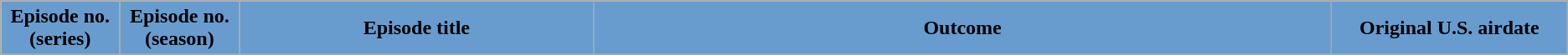<table class="wikitable plainrowheaders">
<tr>
<th style="background:#689CCF; width:3%;">Episode no. (series)</th>
<th style="background:#689CCF; width:3%;">Episode no. (season)</th>
<th style="background:#689CCF; width:12%;">Episode title</th>
<th style="background:#689CCF; width:25%;">Outcome</th>
<th style="background:#689CCF; width:8%;">Original U.S. airdate</th>
</tr>
<tr style="background:#fff;"|>
</tr>
</table>
